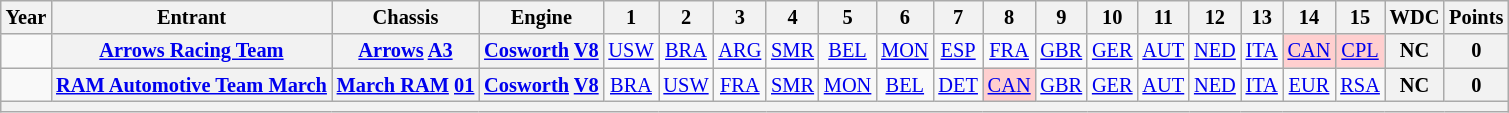<table class="wikitable" style="text-align:center; font-size:85%">
<tr>
<th>Year</th>
<th>Entrant</th>
<th>Chassis</th>
<th>Engine</th>
<th>1</th>
<th>2</th>
<th>3</th>
<th>4</th>
<th>5</th>
<th>6</th>
<th>7</th>
<th>8</th>
<th>9</th>
<th>10</th>
<th>11</th>
<th>12</th>
<th>13</th>
<th>14</th>
<th>15</th>
<th>WDC</th>
<th>Points</th>
</tr>
<tr>
<td></td>
<th nowrap><a href='#'>Arrows Racing Team</a></th>
<th nowrap><a href='#'>Arrows</a> <a href='#'>A3</a></th>
<th nowrap><a href='#'>Cosworth</a> <a href='#'>V8</a></th>
<td><a href='#'>USW</a></td>
<td><a href='#'>BRA</a></td>
<td><a href='#'>ARG</a></td>
<td><a href='#'>SMR</a></td>
<td><a href='#'>BEL</a></td>
<td><a href='#'>MON</a></td>
<td><a href='#'>ESP</a></td>
<td><a href='#'>FRA</a></td>
<td><a href='#'>GBR</a></td>
<td><a href='#'>GER</a></td>
<td><a href='#'>AUT</a></td>
<td><a href='#'>NED</a></td>
<td><a href='#'>ITA</a></td>
<td style="background:#FFCFCF;"><a href='#'>CAN</a><br></td>
<td style="background:#FFCFCF;"><a href='#'>CPL</a><br></td>
<th>NC</th>
<th>0</th>
</tr>
<tr>
<td></td>
<th nowrap><a href='#'>RAM Automotive Team March</a></th>
<th nowrap><a href='#'>March RAM</a> <a href='#'>01</a></th>
<th nowrap><a href='#'>Cosworth</a> <a href='#'>V8</a></th>
<td><a href='#'>BRA</a></td>
<td><a href='#'>USW</a></td>
<td><a href='#'>FRA</a></td>
<td><a href='#'>SMR</a></td>
<td><a href='#'>MON</a></td>
<td><a href='#'>BEL</a></td>
<td><a href='#'>DET</a></td>
<td style="background:#FFCFCF;"><a href='#'>CAN</a><br></td>
<td><a href='#'>GBR</a></td>
<td><a href='#'>GER</a></td>
<td><a href='#'>AUT</a></td>
<td><a href='#'>NED</a></td>
<td><a href='#'>ITA</a></td>
<td><a href='#'>EUR</a></td>
<td><a href='#'>RSA</a></td>
<th>NC</th>
<th>0</th>
</tr>
<tr>
<th colspan="21"></th>
</tr>
</table>
